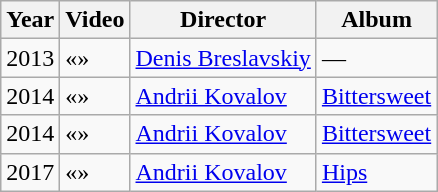<table class="wikitable">
<tr>
<th>Year</th>
<th>Video</th>
<th>Director</th>
<th>Album</th>
</tr>
<tr>
<td>2013</td>
<td>«»</td>
<td><a href='#'>Denis Breslavskiy</a></td>
<td>—</td>
</tr>
<tr>
<td>2014</td>
<td>«»</td>
<td><a href='#'>Andrii Kovalov</a></td>
<td><a href='#'>Bittersweet</a></td>
</tr>
<tr>
<td>2014</td>
<td>«»</td>
<td><a href='#'>Andrii Kovalov</a></td>
<td><a href='#'>Bittersweet</a></td>
</tr>
<tr>
<td>2017</td>
<td>«»</td>
<td><a href='#'>Andrii Kovalov</a></td>
<td><a href='#'>Hips</a></td>
</tr>
</table>
